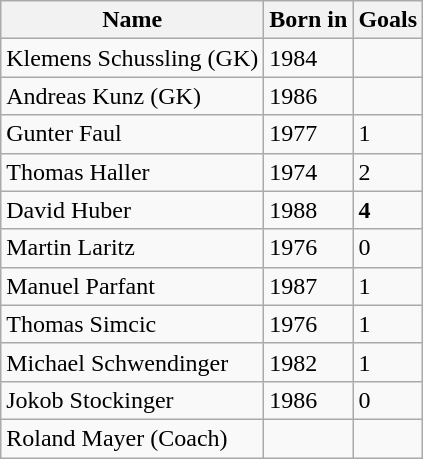<table class="wikitable">
<tr>
<th>Name</th>
<th>Born in</th>
<th>Goals</th>
</tr>
<tr>
<td>Klemens Schussling (GK)</td>
<td>1984</td>
<td></td>
</tr>
<tr>
<td>Andreas Kunz (GK)</td>
<td>1986</td>
<td></td>
</tr>
<tr>
<td>Gunter Faul</td>
<td>1977</td>
<td>1</td>
</tr>
<tr>
<td>Thomas Haller</td>
<td>1974</td>
<td>2</td>
</tr>
<tr>
<td>David Huber</td>
<td>1988</td>
<td><strong>4</strong></td>
</tr>
<tr>
<td>Martin Laritz</td>
<td>1976</td>
<td>0</td>
</tr>
<tr>
<td>Manuel Parfant</td>
<td>1987</td>
<td>1</td>
</tr>
<tr>
<td>Thomas Simcic</td>
<td>1976</td>
<td>1</td>
</tr>
<tr>
<td>Michael Schwendinger</td>
<td>1982</td>
<td>1</td>
</tr>
<tr>
<td>Jokob Stockinger</td>
<td>1986</td>
<td>0</td>
</tr>
<tr>
<td>Roland Mayer (Coach)</td>
<td></td>
</tr>
</table>
